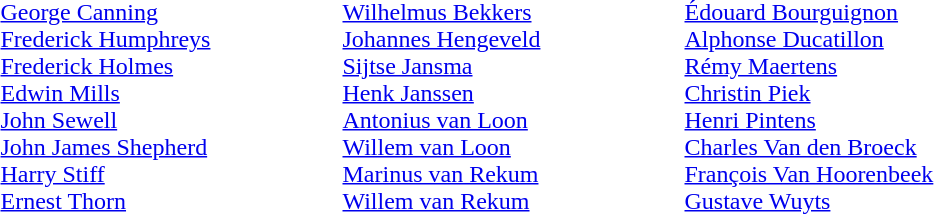<table>
<tr valign=top>
<td style="width:14em"><br><a href='#'>George Canning</a><br><a href='#'>Frederick Humphreys</a><br><a href='#'>Frederick Holmes</a><br><a href='#'>Edwin Mills</a><br><a href='#'>John Sewell</a><br><a href='#'>John James Shepherd</a><br><a href='#'>Harry Stiff</a><br><a href='#'>Ernest Thorn</a></td>
<td style="width:14em"><br><a href='#'>Wilhelmus Bekkers</a><br><a href='#'>Johannes Hengeveld</a><br><a href='#'>Sijtse Jansma</a><br><a href='#'>Henk Janssen</a><br><a href='#'>Antonius van Loon</a><br><a href='#'>Willem van Loon</a><br><a href='#'>Marinus van Rekum</a><br><a href='#'>Willem van Rekum</a></td>
<td style="width:14em"><br><a href='#'>Édouard Bourguignon</a><br><a href='#'>Alphonse Ducatillon</a><br><a href='#'>Rémy Maertens</a><br><a href='#'>Christin Piek</a><br><a href='#'>Henri Pintens</a><br><a href='#'>Charles Van den Broeck</a><br><a href='#'>François Van Hoorenbeek</a><br><a href='#'>Gustave Wuyts</a></td>
</tr>
</table>
